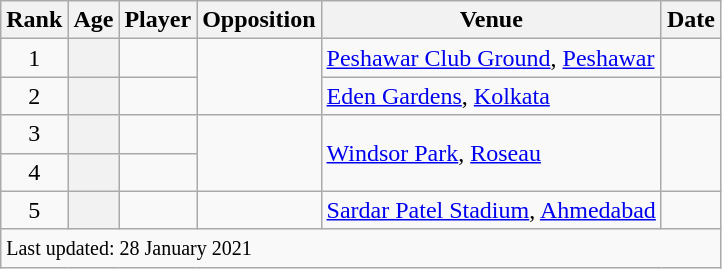<table class="wikitable plainrowheaders sortable">
<tr>
<th scope=col>Rank</th>
<th scope=col>Age</th>
<th scope=col>Player</th>
<th scope=col>Opposition</th>
<th scope=col>Venue</th>
<th scope=col>Date</th>
</tr>
<tr>
<td align=center>1</td>
<th scope="row" style="text-align:center;"></th>
<td></td>
<td rowspan=2></td>
<td><a href='#'>Peshawar Club Ground</a>, <a href='#'>Peshawar</a></td>
<td></td>
</tr>
<tr>
<td align=center>2</td>
<th scope=row style=text-align:center;></th>
<td></td>
<td><a href='#'>Eden Gardens</a>, <a href='#'>Kolkata</a></td>
<td></td>
</tr>
<tr>
<td align=center>3</td>
<th scope=row style=text-align:center;></th>
<td></td>
<td rowspan=2></td>
<td rowspan=2><a href='#'>Windsor Park</a>, <a href='#'>Roseau</a></td>
<td rowspan=2></td>
</tr>
<tr>
<td align=center>4</td>
<th scope=row style=text-align:center;></th>
<td></td>
</tr>
<tr>
<td align=center>5</td>
<th scope=row style=text-align:center;></th>
<td></td>
<td></td>
<td><a href='#'>Sardar Patel Stadium</a>, <a href='#'>Ahmedabad</a></td>
<td></td>
</tr>
<tr class=sortbottom>
<td colspan=7><small>Last updated: 28 January 2021</small></td>
</tr>
</table>
